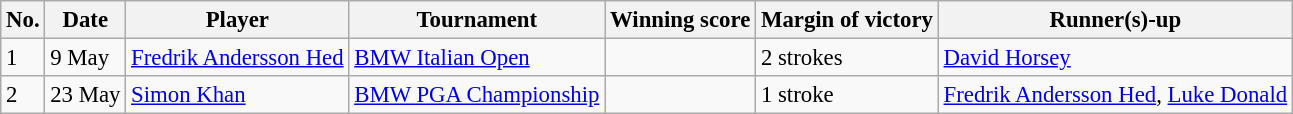<table class="wikitable" style="font-size:95%;">
<tr>
<th>No.</th>
<th>Date</th>
<th>Player</th>
<th>Tournament</th>
<th>Winning score</th>
<th>Margin of victory</th>
<th>Runner(s)-up</th>
</tr>
<tr>
<td>1</td>
<td>9 May</td>
<td> <a href='#'>Fredrik Andersson Hed</a></td>
<td><a href='#'>BMW Italian Open</a></td>
<td></td>
<td>2 strokes</td>
<td> <a href='#'>David Horsey</a></td>
</tr>
<tr>
<td>2</td>
<td>23 May</td>
<td> <a href='#'>Simon Khan</a></td>
<td><a href='#'>BMW PGA Championship</a></td>
<td></td>
<td>1 stroke</td>
<td> <a href='#'>Fredrik Andersson Hed</a>,  <a href='#'>Luke Donald</a></td>
</tr>
</table>
